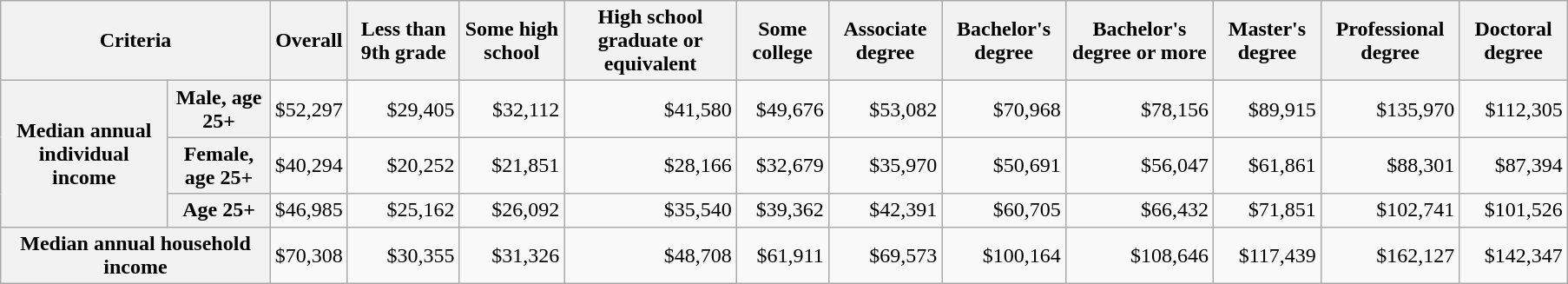<table class="wikitable" style="text-align:right; margin-right:60px">
<tr>
<th colspan=2>Criteria</th>
<th>Overall</th>
<th>Less than 9th grade</th>
<th>Some high school</th>
<th>High school graduate or equivalent</th>
<th>Some college</th>
<th>Associate degree</th>
<th>Bachelor's degree</th>
<th>Bachelor's degree or more</th>
<th>Master's degree</th>
<th>Professional degree</th>
<th>Doctoral degree</th>
</tr>
<tr>
<th rowspan="3">Median annual individual income</th>
<th>Male, age 25+</th>
<td>$52,297</td>
<td>$29,405</td>
<td>$32,112</td>
<td>$41,580</td>
<td>$49,676</td>
<td>$53,082</td>
<td>$70,968</td>
<td>$78,156</td>
<td>$89,915</td>
<td>$135,970</td>
<td>$112,305</td>
</tr>
<tr>
<th>Female, age 25+</th>
<td>$40,294</td>
<td>$20,252</td>
<td>$21,851</td>
<td>$28,166</td>
<td>$32,679</td>
<td>$35,970</td>
<td>$50,691</td>
<td>$56,047</td>
<td>$61,861</td>
<td>$88,301</td>
<td>$87,394</td>
</tr>
<tr>
<th>Age 25+</th>
<td>$46,985</td>
<td>$25,162</td>
<td>$26,092</td>
<td>$35,540</td>
<td>$39,362</td>
<td>$42,391</td>
<td>$60,705</td>
<td>$66,432</td>
<td>$71,851</td>
<td>$102,741</td>
<td>$101,526</td>
</tr>
<tr>
<th colspan="2">Median annual household income</th>
<td>$70,308</td>
<td>$30,355</td>
<td>$31,326</td>
<td>$48,708</td>
<td>$61,911</td>
<td>$69,573</td>
<td>$100,164</td>
<td>$108,646</td>
<td>$117,439</td>
<td>$162,127</td>
<td>$142,347</td>
</tr>
</table>
